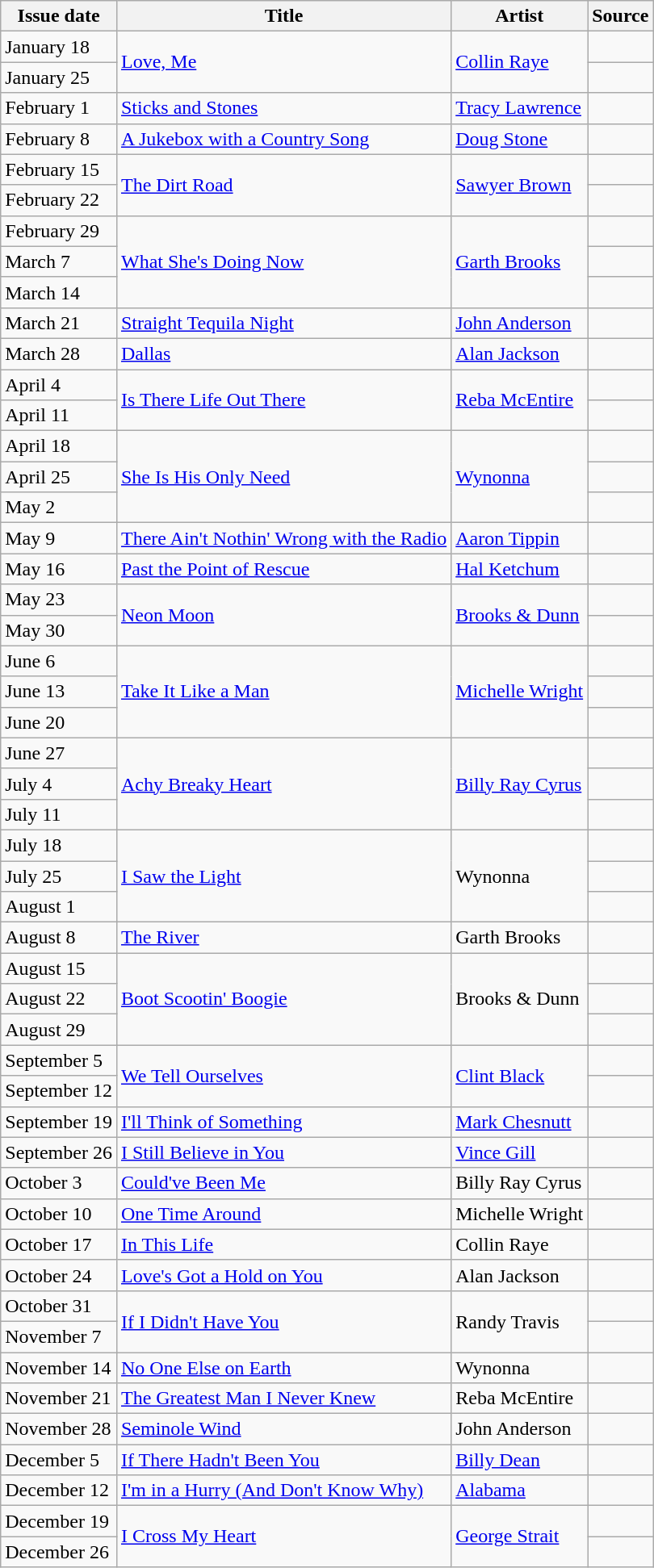<table class="wikitable">
<tr>
<th>Issue date</th>
<th>Title</th>
<th>Artist</th>
<th>Source</th>
</tr>
<tr>
<td>January 18</td>
<td rowspan=2><a href='#'>Love, Me</a></td>
<td rowspan=2><a href='#'>Collin Raye</a></td>
<td align=center></td>
</tr>
<tr>
<td>January 25</td>
<td align=center></td>
</tr>
<tr>
<td>February 1</td>
<td><a href='#'>Sticks and Stones</a></td>
<td><a href='#'>Tracy Lawrence</a></td>
<td align=center></td>
</tr>
<tr>
<td>February 8</td>
<td><a href='#'>A Jukebox with a Country Song</a></td>
<td><a href='#'>Doug Stone</a></td>
<td align=center></td>
</tr>
<tr>
<td>February 15</td>
<td rowspan=2><a href='#'>The Dirt Road</a></td>
<td rowspan=2><a href='#'>Sawyer Brown</a></td>
<td align=center></td>
</tr>
<tr>
<td>February 22</td>
<td align=center></td>
</tr>
<tr>
<td>February 29</td>
<td rowspan=3><a href='#'>What She's Doing Now</a></td>
<td rowspan=3><a href='#'>Garth Brooks</a></td>
<td align=center></td>
</tr>
<tr>
<td>March 7</td>
<td align=center></td>
</tr>
<tr>
<td>March 14</td>
<td align=center></td>
</tr>
<tr>
<td>March 21</td>
<td><a href='#'>Straight Tequila Night</a></td>
<td><a href='#'>John Anderson</a></td>
<td align=center></td>
</tr>
<tr>
<td>March 28</td>
<td><a href='#'>Dallas</a></td>
<td><a href='#'>Alan Jackson</a></td>
<td align=center></td>
</tr>
<tr>
<td>April 4</td>
<td rowspan=2><a href='#'>Is There Life Out There</a></td>
<td rowspan=2><a href='#'>Reba McEntire</a></td>
<td align=center></td>
</tr>
<tr>
<td>April 11</td>
<td align=center></td>
</tr>
<tr>
<td>April 18</td>
<td rowspan=3><a href='#'>She Is His Only Need</a></td>
<td rowspan=3><a href='#'>Wynonna</a></td>
<td align=center></td>
</tr>
<tr>
<td>April 25</td>
<td align=center></td>
</tr>
<tr>
<td>May 2</td>
<td align=center></td>
</tr>
<tr>
<td>May 9</td>
<td><a href='#'>There Ain't Nothin' Wrong with the Radio</a></td>
<td><a href='#'>Aaron Tippin</a></td>
<td align=center></td>
</tr>
<tr>
<td>May 16</td>
<td><a href='#'>Past the Point of Rescue</a></td>
<td><a href='#'>Hal Ketchum</a></td>
<td align=center></td>
</tr>
<tr>
<td>May 23</td>
<td rowspan=2><a href='#'>Neon Moon</a></td>
<td rowspan=2><a href='#'>Brooks & Dunn</a></td>
<td align=center></td>
</tr>
<tr>
<td>May 30</td>
<td align=center></td>
</tr>
<tr>
<td>June 6</td>
<td rowspan=3><a href='#'>Take It Like a Man</a></td>
<td rowspan=3><a href='#'>Michelle Wright</a></td>
<td align=center></td>
</tr>
<tr>
<td>June 13</td>
<td align=center></td>
</tr>
<tr>
<td>June 20</td>
<td align=center></td>
</tr>
<tr>
<td>June 27</td>
<td rowspan=3><a href='#'>Achy Breaky Heart</a></td>
<td rowspan=3><a href='#'>Billy Ray Cyrus</a></td>
<td align=center></td>
</tr>
<tr>
<td>July 4</td>
<td align=center></td>
</tr>
<tr>
<td>July 11</td>
<td align=center></td>
</tr>
<tr>
<td>July 18</td>
<td rowspan=3><a href='#'>I Saw the Light</a></td>
<td rowspan=3>Wynonna</td>
<td align=center></td>
</tr>
<tr>
<td>July 25</td>
<td align=center></td>
</tr>
<tr>
<td>August 1</td>
<td align=center></td>
</tr>
<tr>
<td>August 8</td>
<td><a href='#'>The River</a></td>
<td>Garth Brooks</td>
<td align=center></td>
</tr>
<tr>
<td>August 15</td>
<td rowspan=3><a href='#'>Boot Scootin' Boogie</a></td>
<td rowspan=3>Brooks & Dunn</td>
<td align=center></td>
</tr>
<tr>
<td>August 22</td>
<td align=center></td>
</tr>
<tr>
<td>August 29</td>
<td align=center></td>
</tr>
<tr>
<td>September 5</td>
<td rowspan=2><a href='#'>We Tell Ourselves</a></td>
<td rowspan=2><a href='#'>Clint Black</a></td>
<td align=center></td>
</tr>
<tr>
<td>September 12</td>
<td align=center></td>
</tr>
<tr>
<td>September 19</td>
<td><a href='#'>I'll Think of Something</a></td>
<td><a href='#'>Mark Chesnutt</a></td>
<td align=center></td>
</tr>
<tr>
<td>September 26</td>
<td><a href='#'>I Still Believe in You</a></td>
<td><a href='#'>Vince Gill</a></td>
<td align=center></td>
</tr>
<tr>
<td>October 3</td>
<td><a href='#'>Could've Been Me</a></td>
<td>Billy Ray Cyrus</td>
<td align=center></td>
</tr>
<tr>
<td>October 10</td>
<td><a href='#'>One Time Around</a></td>
<td>Michelle Wright</td>
<td align=center></td>
</tr>
<tr>
<td>October 17</td>
<td><a href='#'>In This Life</a></td>
<td>Collin Raye</td>
<td align=center></td>
</tr>
<tr>
<td>October 24</td>
<td><a href='#'>Love's Got a Hold on You</a></td>
<td>Alan Jackson</td>
<td align=center></td>
</tr>
<tr>
<td>October 31</td>
<td rowspan=2><a href='#'>If I Didn't Have You</a></td>
<td rowspan=2>Randy Travis</td>
<td align=center></td>
</tr>
<tr>
<td>November 7</td>
<td align=center></td>
</tr>
<tr>
<td>November 14</td>
<td><a href='#'>No One Else on Earth</a></td>
<td>Wynonna</td>
<td align=center></td>
</tr>
<tr>
<td>November 21</td>
<td><a href='#'>The Greatest Man I Never Knew</a></td>
<td>Reba McEntire</td>
<td align=center></td>
</tr>
<tr>
<td>November 28</td>
<td><a href='#'>Seminole Wind</a></td>
<td>John Anderson</td>
<td align=center></td>
</tr>
<tr>
<td>December 5</td>
<td><a href='#'>If There Hadn't Been You</a></td>
<td><a href='#'>Billy Dean</a></td>
<td align=center></td>
</tr>
<tr>
<td>December 12</td>
<td><a href='#'>I'm in a Hurry (And Don't Know Why)</a></td>
<td><a href='#'>Alabama</a></td>
<td align=center></td>
</tr>
<tr>
<td>December 19</td>
<td rowspan=2><a href='#'>I Cross My Heart</a></td>
<td rowspan=2><a href='#'>George Strait</a></td>
<td align=center></td>
</tr>
<tr>
<td>December 26</td>
<td align=center></td>
</tr>
</table>
